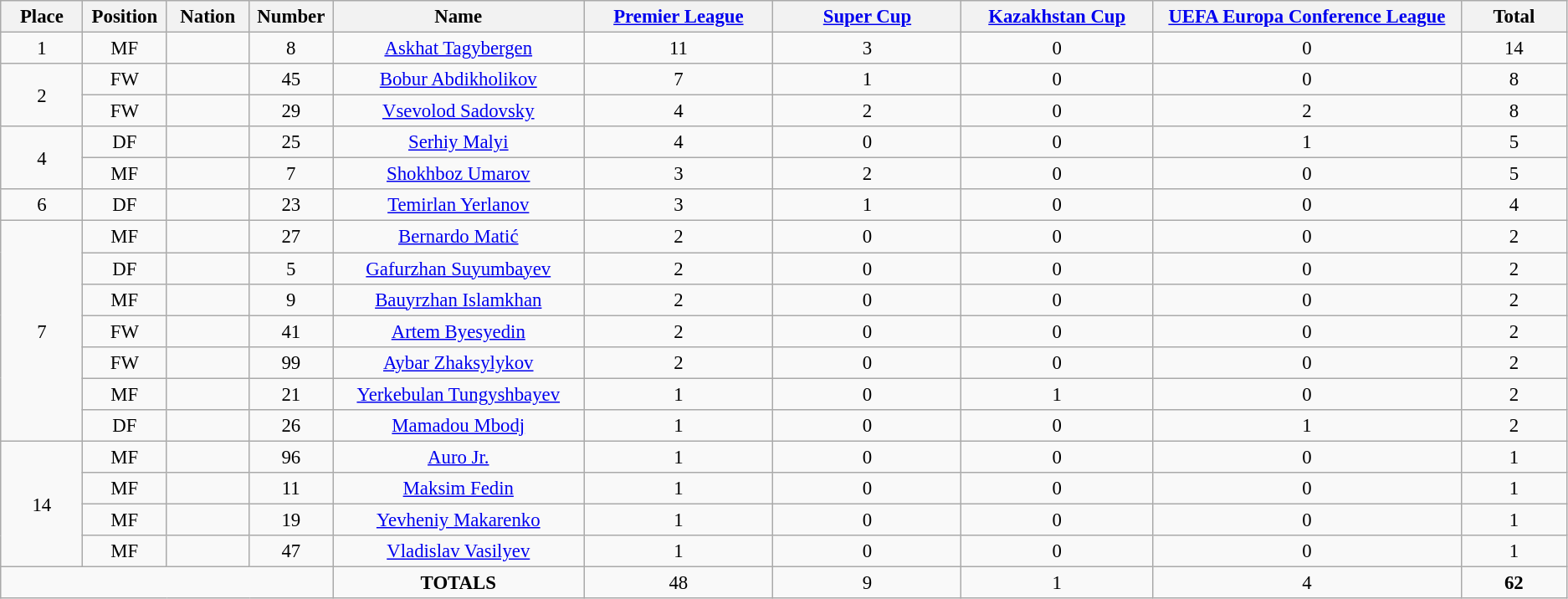<table class="wikitable" style="font-size: 95%; text-align: center;">
<tr>
<th width=60>Place</th>
<th width=60>Position</th>
<th width=60>Nation</th>
<th width=60>Number</th>
<th width=200>Name</th>
<th width=150><a href='#'>Premier League</a></th>
<th width=150><a href='#'>Super Cup</a></th>
<th width=150><a href='#'>Kazakhstan Cup</a></th>
<th width=250><a href='#'>UEFA Europa Conference League</a></th>
<th width=80>Total</th>
</tr>
<tr>
<td>1</td>
<td>MF</td>
<td></td>
<td>8</td>
<td><a href='#'>Askhat Tagybergen</a></td>
<td>11</td>
<td>3</td>
<td>0</td>
<td>0</td>
<td>14</td>
</tr>
<tr>
<td rowspan="2">2</td>
<td>FW</td>
<td></td>
<td>45</td>
<td><a href='#'>Bobur Abdikholikov</a></td>
<td>7</td>
<td>1</td>
<td>0</td>
<td>0</td>
<td>8</td>
</tr>
<tr>
<td>FW</td>
<td></td>
<td>29</td>
<td><a href='#'>Vsevolod Sadovsky</a></td>
<td>4</td>
<td>2</td>
<td>0</td>
<td>2</td>
<td>8</td>
</tr>
<tr>
<td rowspan="2">4</td>
<td>DF</td>
<td></td>
<td>25</td>
<td><a href='#'>Serhiy Malyi</a></td>
<td>4</td>
<td>0</td>
<td>0</td>
<td>1</td>
<td>5</td>
</tr>
<tr>
<td>MF</td>
<td></td>
<td>7</td>
<td><a href='#'>Shokhboz Umarov</a></td>
<td>3</td>
<td>2</td>
<td>0</td>
<td>0</td>
<td>5</td>
</tr>
<tr>
<td>6</td>
<td>DF</td>
<td></td>
<td>23</td>
<td><a href='#'>Temirlan Yerlanov</a></td>
<td>3</td>
<td>1</td>
<td>0</td>
<td>0</td>
<td>4</td>
</tr>
<tr>
<td rowspan="7">7</td>
<td>MF</td>
<td></td>
<td>27</td>
<td><a href='#'>Bernardo Matić</a></td>
<td>2</td>
<td>0</td>
<td>0</td>
<td>0</td>
<td>2</td>
</tr>
<tr>
<td>DF</td>
<td></td>
<td>5</td>
<td><a href='#'>Gafurzhan Suyumbayev</a></td>
<td>2</td>
<td>0</td>
<td>0</td>
<td>0</td>
<td>2</td>
</tr>
<tr>
<td>MF</td>
<td></td>
<td>9</td>
<td><a href='#'>Bauyrzhan Islamkhan</a></td>
<td>2</td>
<td>0</td>
<td>0</td>
<td>0</td>
<td>2</td>
</tr>
<tr>
<td>FW</td>
<td></td>
<td>41</td>
<td><a href='#'>Artem Byesyedin</a></td>
<td>2</td>
<td>0</td>
<td>0</td>
<td>0</td>
<td>2</td>
</tr>
<tr>
<td>FW</td>
<td></td>
<td>99</td>
<td><a href='#'>Aybar Zhaksylykov</a></td>
<td>2</td>
<td>0</td>
<td>0</td>
<td>0</td>
<td>2</td>
</tr>
<tr>
<td>MF</td>
<td></td>
<td>21</td>
<td><a href='#'>Yerkebulan Tungyshbayev</a></td>
<td>1</td>
<td>0</td>
<td>1</td>
<td>0</td>
<td>2</td>
</tr>
<tr>
<td>DF</td>
<td></td>
<td>26</td>
<td><a href='#'>Mamadou Mbodj</a></td>
<td>1</td>
<td>0</td>
<td>0</td>
<td>1</td>
<td>2</td>
</tr>
<tr>
<td rowspan="4">14</td>
<td>MF</td>
<td></td>
<td>96</td>
<td><a href='#'>Auro Jr.</a></td>
<td>1</td>
<td>0</td>
<td>0</td>
<td>0</td>
<td>1</td>
</tr>
<tr>
<td>MF</td>
<td></td>
<td>11</td>
<td><a href='#'>Maksim Fedin</a></td>
<td>1</td>
<td>0</td>
<td>0</td>
<td>0</td>
<td>1</td>
</tr>
<tr>
<td>MF</td>
<td></td>
<td>19</td>
<td><a href='#'>Yevheniy Makarenko</a></td>
<td>1</td>
<td>0</td>
<td>0</td>
<td>0</td>
<td>1</td>
</tr>
<tr>
<td>MF</td>
<td></td>
<td>47</td>
<td><a href='#'>Vladislav Vasilyev</a></td>
<td>1</td>
<td>0</td>
<td>0</td>
<td>0</td>
<td>1</td>
</tr>
<tr>
<td colspan="4"></td>
<td><strong>TOTALS</strong></td>
<td>48</td>
<td>9</td>
<td>1</td>
<td>4</td>
<td><strong>62</strong></td>
</tr>
</table>
